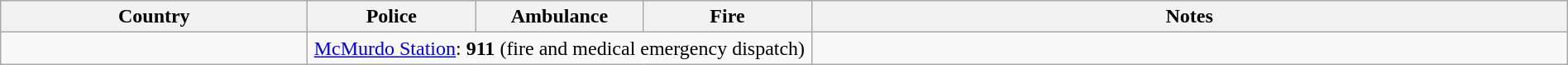<table class="wikitable" style="width: 100%;">
<tr>
<th style="width: 15em;">Country</th>
<th style="width: 8em;">Police</th>
<th style="width: 8em;">Ambulance</th>
<th style="width: 8em;">Fire</th>
<th>Notes</th>
</tr>
<tr>
<td></td>
<td colspan="3" style="text-align: center;"> <a href='#'>McMurdo Station</a>: <strong>911</strong> (fire and medical emergency dispatch)</td>
<td></td>
</tr>
</table>
